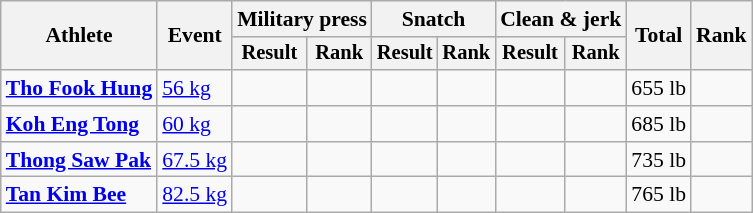<table class=wikitable style="font-size:90%">
<tr>
<th rowspan=2>Athlete</th>
<th rowspan=2>Event</th>
<th colspan=2>Military press</th>
<th colspan=2>Snatch</th>
<th colspan=2>Clean & jerk</th>
<th rowspan=2>Total</th>
<th rowspan=2>Rank</th>
</tr>
<tr style="font-size:95%">
<th>Result</th>
<th>Rank</th>
<th>Result</th>
<th>Rank</th>
<th>Result</th>
<th>Rank</th>
</tr>
<tr align=center>
<td align=left><strong><a href='#'>Tho Fook Hung</a></strong></td>
<td align=left><a href='#'>56 kg</a></td>
<td></td>
<td></td>
<td></td>
<td></td>
<td></td>
<td></td>
<td>655 lb</td>
<td></td>
</tr>
<tr align=center>
<td align=left><strong><a href='#'>Koh Eng Tong</a></strong></td>
<td align=left><a href='#'>60 kg</a></td>
<td></td>
<td></td>
<td></td>
<td></td>
<td></td>
<td></td>
<td>685 lb</td>
<td></td>
</tr>
<tr align=center>
<td align=left><strong><a href='#'>Thong Saw Pak</a></strong></td>
<td align=left><a href='#'>67.5 kg</a></td>
<td></td>
<td></td>
<td></td>
<td></td>
<td></td>
<td></td>
<td>735 lb</td>
<td></td>
</tr>
<tr align=center>
<td align=left><strong><a href='#'>Tan Kim Bee</a></strong></td>
<td align=left><a href='#'>82.5 kg</a></td>
<td></td>
<td></td>
<td></td>
<td></td>
<td></td>
<td></td>
<td>765 lb</td>
<td></td>
</tr>
</table>
